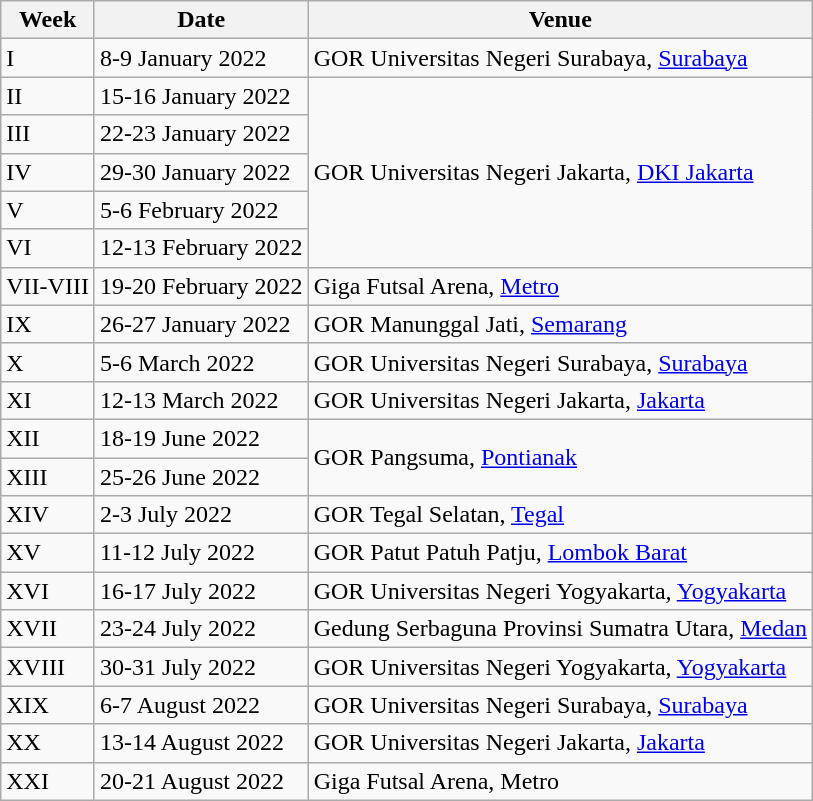<table class="wikitable">
<tr>
<th>Week</th>
<th>Date</th>
<th>Venue</th>
</tr>
<tr>
<td>I</td>
<td>8-9 January 2022</td>
<td>GOR Universitas Negeri Surabaya, <a href='#'>Surabaya</a></td>
</tr>
<tr>
<td>II</td>
<td>15-16 January 2022</td>
<td rowspan="5">GOR Universitas Negeri Jakarta, <a href='#'>DKI Jakarta</a></td>
</tr>
<tr>
<td>III</td>
<td>22-23 January 2022</td>
</tr>
<tr>
<td>IV</td>
<td>29-30 January 2022</td>
</tr>
<tr>
<td>V</td>
<td>5-6 February 2022</td>
</tr>
<tr>
<td>VI</td>
<td>12-13 February 2022</td>
</tr>
<tr>
<td>VII-VIII</td>
<td>19-20 February 2022</td>
<td>Giga Futsal Arena, <a href='#'>Metro</a></td>
</tr>
<tr>
<td>IX</td>
<td>26-27 January 2022</td>
<td>GOR Manunggal Jati, <a href='#'>Semarang</a></td>
</tr>
<tr>
<td>X</td>
<td>5-6 March 2022</td>
<td>GOR Universitas Negeri Surabaya, <a href='#'>Surabaya</a></td>
</tr>
<tr>
<td>XI</td>
<td>12-13 March 2022</td>
<td>GOR Universitas Negeri Jakarta, <a href='#'>Jakarta</a></td>
</tr>
<tr>
<td>XII</td>
<td>18-19 June 2022</td>
<td rowspan="2">GOR Pangsuma, <a href='#'>Pontianak</a></td>
</tr>
<tr>
<td>XIII</td>
<td>25-26 June 2022</td>
</tr>
<tr>
<td>XIV</td>
<td>2-3 July 2022</td>
<td>GOR Tegal Selatan, <a href='#'>Tegal</a></td>
</tr>
<tr>
<td>XV</td>
<td>11-12 July 2022</td>
<td>GOR Patut Patuh Patju, <a href='#'>Lombok Barat</a></td>
</tr>
<tr>
<td>XVI</td>
<td>16-17 July 2022</td>
<td>GOR Universitas Negeri Yogyakarta, <a href='#'>Yogyakarta</a></td>
</tr>
<tr>
<td>XVII</td>
<td>23-24 July 2022</td>
<td>Gedung Serbaguna Provinsi Sumatra Utara, <a href='#'>Medan</a></td>
</tr>
<tr>
<td>XVIII</td>
<td>30-31 July 2022</td>
<td>GOR Universitas Negeri Yogyakarta, <a href='#'>Yogyakarta</a></td>
</tr>
<tr>
<td>XIX</td>
<td>6-7 August 2022</td>
<td>GOR Universitas Negeri Surabaya, <a href='#'>Surabaya</a></td>
</tr>
<tr>
<td>XX</td>
<td>13-14 August  2022</td>
<td>GOR Universitas Negeri Jakarta, <a href='#'>Jakarta</a></td>
</tr>
<tr>
<td>XXI</td>
<td>20-21 August  2022</td>
<td>Giga Futsal Arena, Metro</td>
</tr>
</table>
